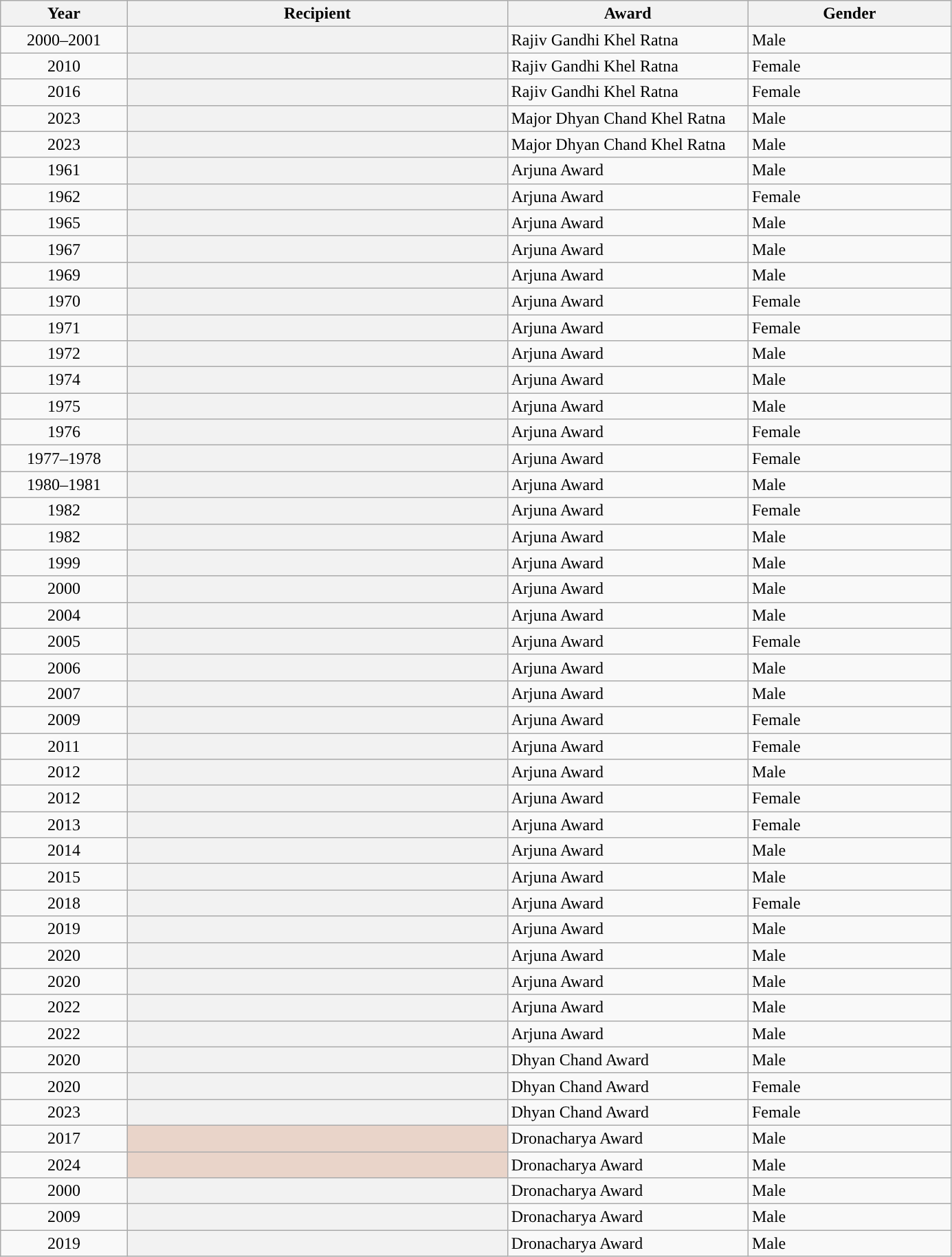<table class="wikitable plainrowheaders sortable" style="width:73%">
<tr>
<th scope="col" style="width:10%">Year</th>
<th scope="col" style="width:30%">Recipient</th>
<th scope="col" style="width:19%">Award</th>
<th scope="col" style="width:16%">Gender</th>
</tr>
<tr>
<td style="text-align:center;">2000–2001</td>
<th scope="row"></th>
<td>Rajiv Gandhi Khel Ratna</td>
<td>Male</td>
</tr>
<tr>
<td style="text-align:center;">2010</td>
<th scope="row"></th>
<td>Rajiv Gandhi Khel Ratna</td>
<td>Female</td>
</tr>
<tr>
<td style="text-align:center;">2016</td>
<th scope="row"></th>
<td>Rajiv Gandhi Khel Ratna</td>
<td>Female</td>
</tr>
<tr>
<td style="text-align:center;">2023</td>
<th scope="row"></th>
<td>Major Dhyan Chand Khel Ratna</td>
<td>Male</td>
</tr>
<tr>
<td style="text-align:center;">2023</td>
<th scope="row"></th>
<td>Major Dhyan Chand Khel Ratna</td>
<td>Male</td>
</tr>
<tr>
<td style="text-align:center;">1961</td>
<th scope="row"></th>
<td>Arjuna Award</td>
<td>Male</td>
</tr>
<tr>
<td style="text-align:center;">1962</td>
<th scope="row"></th>
<td>Arjuna Award</td>
<td>Female</td>
</tr>
<tr>
<td style="text-align:center;">1965</td>
<th scope="row"></th>
<td>Arjuna Award</td>
<td>Male</td>
</tr>
<tr>
<td style="text-align:center;">1967</td>
<th scope="row"></th>
<td>Arjuna Award</td>
<td>Male</td>
</tr>
<tr>
<td style="text-align:center;">1969</td>
<th scope="row"></th>
<td>Arjuna Award</td>
<td>Male</td>
</tr>
<tr>
<td style="text-align:center;">1970</td>
<th scope="row"></th>
<td>Arjuna Award</td>
<td>Female</td>
</tr>
<tr>
<td style="text-align:center;">1971</td>
<th scope="row"></th>
<td>Arjuna Award</td>
<td>Female</td>
</tr>
<tr>
<td style="text-align:center;">1972</td>
<th scope="row"></th>
<td>Arjuna Award</td>
<td>Male</td>
</tr>
<tr>
<td style="text-align:center;">1974</td>
<th scope="row"></th>
<td>Arjuna Award</td>
<td>Male</td>
</tr>
<tr>
<td style="text-align:center;">1975</td>
<th scope="row"></th>
<td>Arjuna Award</td>
<td>Male</td>
</tr>
<tr>
<td style="text-align:center;">1976</td>
<th scope="row"></th>
<td>Arjuna Award</td>
<td>Female</td>
</tr>
<tr>
<td style="text-align:center;">1977–1978</td>
<th scope="row"></th>
<td>Arjuna Award</td>
<td>Female</td>
</tr>
<tr>
<td style="text-align:center;">1980–1981</td>
<th scope="row"></th>
<td>Arjuna Award</td>
<td>Male</td>
</tr>
<tr>
<td style="text-align:center;">1982</td>
<th scope="row"></th>
<td>Arjuna Award</td>
<td>Female</td>
</tr>
<tr>
<td style="text-align:center;">1982</td>
<th scope="row"></th>
<td>Arjuna Award</td>
<td>Male</td>
</tr>
<tr>
<td style="text-align:center;">1999</td>
<th scope="row"></th>
<td>Arjuna Award</td>
<td>Male</td>
</tr>
<tr>
<td style="text-align:center;">2000</td>
<th scope="row"></th>
<td>Arjuna Award</td>
<td>Male</td>
</tr>
<tr>
<td style="text-align:center;">2004</td>
<th scope="row"></th>
<td>Arjuna Award</td>
<td>Male</td>
</tr>
<tr>
<td style="text-align:center;">2005</td>
<th scope="row"></th>
<td>Arjuna Award</td>
<td>Female</td>
</tr>
<tr>
<td style="text-align:center;">2006</td>
<th scope="row"></th>
<td>Arjuna Award</td>
<td>Male</td>
</tr>
<tr>
<td style="text-align:center;">2007</td>
<th scope="row"></th>
<td>Arjuna Award</td>
<td>Male</td>
</tr>
<tr>
<td style="text-align:center;">2009</td>
<th scope="row"></th>
<td>Arjuna Award</td>
<td>Female</td>
</tr>
<tr>
<td style="text-align:center;">2011</td>
<th scope="row"></th>
<td>Arjuna Award</td>
<td>Female</td>
</tr>
<tr>
<td style="text-align:center;">2012</td>
<th scope="row"></th>
<td>Arjuna Award</td>
<td>Male</td>
</tr>
<tr>
<td style="text-align:center;">2012</td>
<th scope="row"></th>
<td>Arjuna Award</td>
<td>Female</td>
</tr>
<tr>
<td style="text-align:center;">2013</td>
<th scope="row"></th>
<td>Arjuna Award</td>
<td>Female</td>
</tr>
<tr>
<td style="text-align:center;">2014</td>
<th scope="row"></th>
<td>Arjuna Award</td>
<td>Male</td>
</tr>
<tr>
<td style="text-align:center;">2015</td>
<th scope="row"></th>
<td>Arjuna Award</td>
<td>Male</td>
</tr>
<tr>
<td style="text-align:center;">2018</td>
<th scope="row"></th>
<td>Arjuna Award</td>
<td>Female</td>
</tr>
<tr>
<td style="text-align:center;">2019</td>
<th scope="row"></th>
<td>Arjuna Award</td>
<td>Male</td>
</tr>
<tr>
<td style="text-align:center;">2020</td>
<th scope="row"></th>
<td>Arjuna Award</td>
<td>Male</td>
</tr>
<tr>
<td style="text-align:center;">2020</td>
<th scope="row"></th>
<td>Arjuna Award</td>
<td>Male</td>
</tr>
<tr>
<td style="text-align:center;">2022</td>
<th scope="row"></th>
<td>Arjuna Award</td>
<td>Male</td>
</tr>
<tr>
<td style="text-align:center;">2022</td>
<th scope="row"></th>
<td>Arjuna Award</td>
<td>Male</td>
</tr>
<tr>
<td style="text-align:center;">2020</td>
<th scope="row"></th>
<td>Dhyan Chand Award</td>
<td>Male</td>
</tr>
<tr>
<td style="text-align:center;">2020</td>
<th scope="row"></th>
<td>Dhyan Chand Award</td>
<td>Female</td>
</tr>
<tr>
<td style="text-align:center;">2023</td>
<th scope="row"></th>
<td>Dhyan Chand Award</td>
<td>Female</td>
</tr>
<tr>
<td style="text-align:center;">2017</td>
<th scope="row" style="background-color:#E9D4C9"> </th>
<td>Dronacharya Award</td>
<td>Male</td>
</tr>
<tr>
<td style="text-align:center;">2024</td>
<th scope="row" style="background-color:#E9D4C9"> </th>
<td>Dronacharya Award</td>
<td>Male</td>
</tr>
<tr>
<td style="text-align:center;">2000</td>
<th scope="row"></th>
<td>Dronacharya Award</td>
<td>Male</td>
</tr>
<tr>
<td style="text-align:center;">2009</td>
<th scope="row"></th>
<td>Dronacharya Award</td>
<td>Male</td>
</tr>
<tr>
<td style="text-align:center;">2019</td>
<th scope="row"></th>
<td>Dronacharya Award</td>
<td>Male</td>
</tr>
</table>
